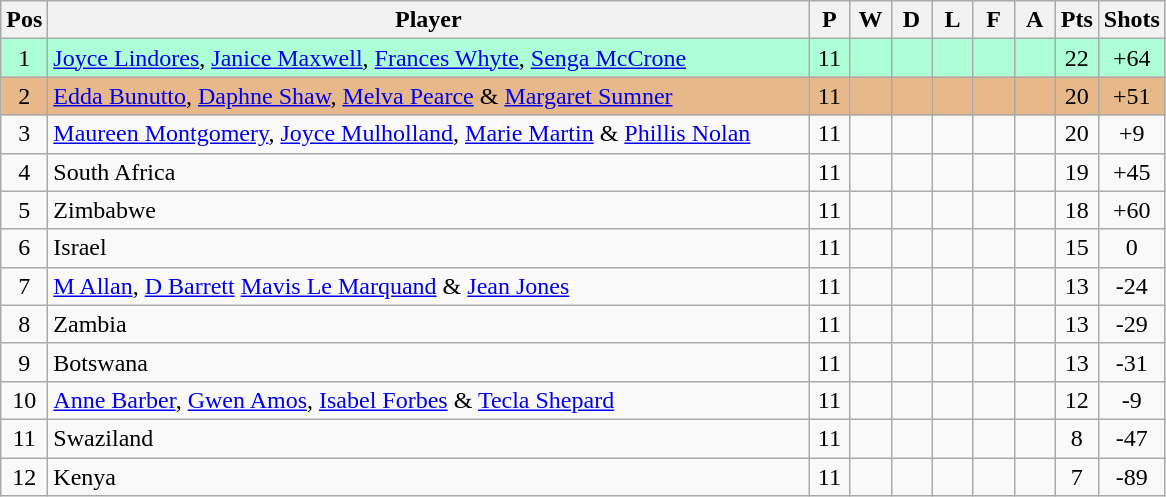<table class="wikitable" style="font-size: 100%">
<tr>
<th width=20>Pos</th>
<th width=500>Player</th>
<th width=20>P</th>
<th width=20>W</th>
<th width=20>D</th>
<th width=20>L</th>
<th width=20>F</th>
<th width=20>A</th>
<th width=20>Pts</th>
<th width=30>Shots</th>
</tr>
<tr align=center style="background: #ADFFD6;">
<td>1</td>
<td align="left"> <a href='#'>Joyce Lindores</a>, <a href='#'>Janice Maxwell</a>, <a href='#'>Frances Whyte</a>, <a href='#'>Senga McCrone</a></td>
<td>11</td>
<td></td>
<td></td>
<td></td>
<td></td>
<td></td>
<td>22</td>
<td>+64</td>
</tr>
<tr align=center style="background: #E6B88A;">
<td>2</td>
<td align="left"> <a href='#'>Edda Bunutto</a>, <a href='#'>Daphne Shaw</a>, <a href='#'>Melva Pearce</a> & <a href='#'>Margaret Sumner</a></td>
<td>11</td>
<td></td>
<td></td>
<td></td>
<td></td>
<td></td>
<td>20</td>
<td>+51</td>
</tr>
<tr align=center>
<td>3</td>
<td align="left"> <a href='#'>Maureen Montgomery</a>, <a href='#'>Joyce Mulholland</a>, <a href='#'>Marie Martin</a> & <a href='#'>Phillis Nolan</a></td>
<td>11</td>
<td></td>
<td></td>
<td></td>
<td></td>
<td></td>
<td>20</td>
<td>+9</td>
</tr>
<tr align=center>
<td>4</td>
<td align="left"> South Africa</td>
<td>11</td>
<td></td>
<td></td>
<td></td>
<td></td>
<td></td>
<td>19</td>
<td>+45</td>
</tr>
<tr align=center>
<td>5</td>
<td align="left"> Zimbabwe</td>
<td>11</td>
<td></td>
<td></td>
<td></td>
<td></td>
<td></td>
<td>18</td>
<td>+60</td>
</tr>
<tr align=center>
<td>6</td>
<td align="left"> Israel</td>
<td>11</td>
<td></td>
<td></td>
<td></td>
<td></td>
<td></td>
<td>15</td>
<td>0</td>
</tr>
<tr align=center>
<td>7</td>
<td align="left"> <a href='#'>M Allan</a>, <a href='#'>D Barrett</a> <a href='#'>Mavis Le Marquand</a> & <a href='#'>Jean Jones</a></td>
<td>11</td>
<td></td>
<td></td>
<td></td>
<td></td>
<td></td>
<td>13</td>
<td>-24</td>
</tr>
<tr align=center>
<td>8</td>
<td align="left"> Zambia</td>
<td>11</td>
<td></td>
<td></td>
<td></td>
<td></td>
<td></td>
<td>13</td>
<td>-29</td>
</tr>
<tr align=center>
<td>9</td>
<td align="left"> Botswana</td>
<td>11</td>
<td></td>
<td></td>
<td></td>
<td></td>
<td></td>
<td>13</td>
<td>-31</td>
</tr>
<tr align=center>
<td>10</td>
<td align="left"> <a href='#'>Anne Barber</a>, <a href='#'>Gwen Amos</a>, <a href='#'>Isabel Forbes</a> & <a href='#'>Tecla Shepard</a></td>
<td>11</td>
<td></td>
<td></td>
<td></td>
<td></td>
<td></td>
<td>12</td>
<td>-9</td>
</tr>
<tr align=center>
<td>11</td>
<td align="left"> Swaziland</td>
<td>11</td>
<td></td>
<td></td>
<td></td>
<td></td>
<td></td>
<td>8</td>
<td>-47</td>
</tr>
<tr align=center>
<td>12</td>
<td align="left"> Kenya</td>
<td>11</td>
<td></td>
<td></td>
<td></td>
<td></td>
<td></td>
<td>7</td>
<td>-89</td>
</tr>
</table>
